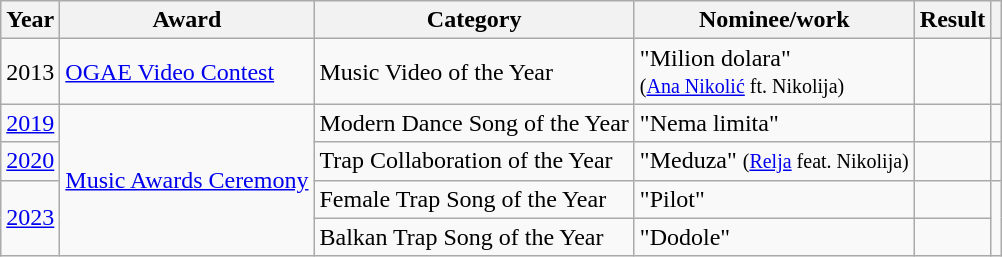<table class="wikitable">
<tr>
<th>Year</th>
<th>Award</th>
<th>Category</th>
<th>Nominee/work</th>
<th>Result</th>
<th></th>
</tr>
<tr>
<td>2013</td>
<td><a href='#'>OGAE Video Contest</a></td>
<td>Music Video of the Year</td>
<td>"Milion dolara"<br><small>(<a href='#'>Ana Nikolić</a> ft. Nikolija)</small></td>
<td></td>
<td></td>
</tr>
<tr>
<td><a href='#'>2019</a></td>
<td rowspan="4"><a href='#'>Music Awards Ceremony</a></td>
<td>Modern Dance Song of the Year</td>
<td>"Nema limita"</td>
<td></td>
<td></td>
</tr>
<tr>
<td><a href='#'>2020</a></td>
<td>Trap Collaboration of the Year</td>
<td>"Meduza" <small>(<a href='#'>Relja</a> feat. Nikolija)</small></td>
<td></td>
<td></td>
</tr>
<tr>
<td rowspan="2"><a href='#'>2023</a></td>
<td>Female Trap Song of the Year</td>
<td>"Pilot"</td>
<td></td>
<td rowspan="2"></td>
</tr>
<tr>
<td>Balkan Trap Song of the Year</td>
<td>"Dodole"</td>
<td></td>
</tr>
</table>
